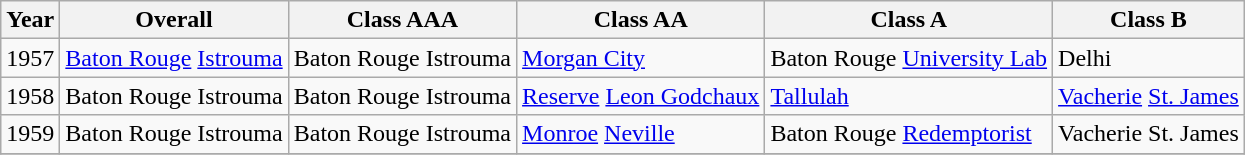<table class="wikitable sortable">
<tr>
<th>Year</th>
<th>Overall</th>
<th>Class AAA</th>
<th>Class AA</th>
<th>Class A</th>
<th>Class B</th>
</tr>
<tr>
<td>1957</td>
<td><a href='#'>Baton Rouge</a> <a href='#'>Istrouma</a></td>
<td>Baton Rouge Istrouma</td>
<td><a href='#'>Morgan City</a></td>
<td>Baton Rouge <a href='#'>University Lab</a></td>
<td>Delhi</td>
</tr>
<tr>
<td>1958</td>
<td>Baton Rouge Istrouma</td>
<td>Baton Rouge Istrouma</td>
<td><a href='#'>Reserve</a> <a href='#'>Leon Godchaux</a></td>
<td><a href='#'>Tallulah</a></td>
<td><a href='#'>Vacherie</a> <a href='#'>St. James</a></td>
</tr>
<tr>
<td>1959</td>
<td>Baton Rouge Istrouma</td>
<td>Baton Rouge Istrouma</td>
<td><a href='#'>Monroe</a> <a href='#'>Neville</a></td>
<td>Baton Rouge <a href='#'>Redemptorist</a></td>
<td>Vacherie St. James</td>
</tr>
<tr>
</tr>
</table>
